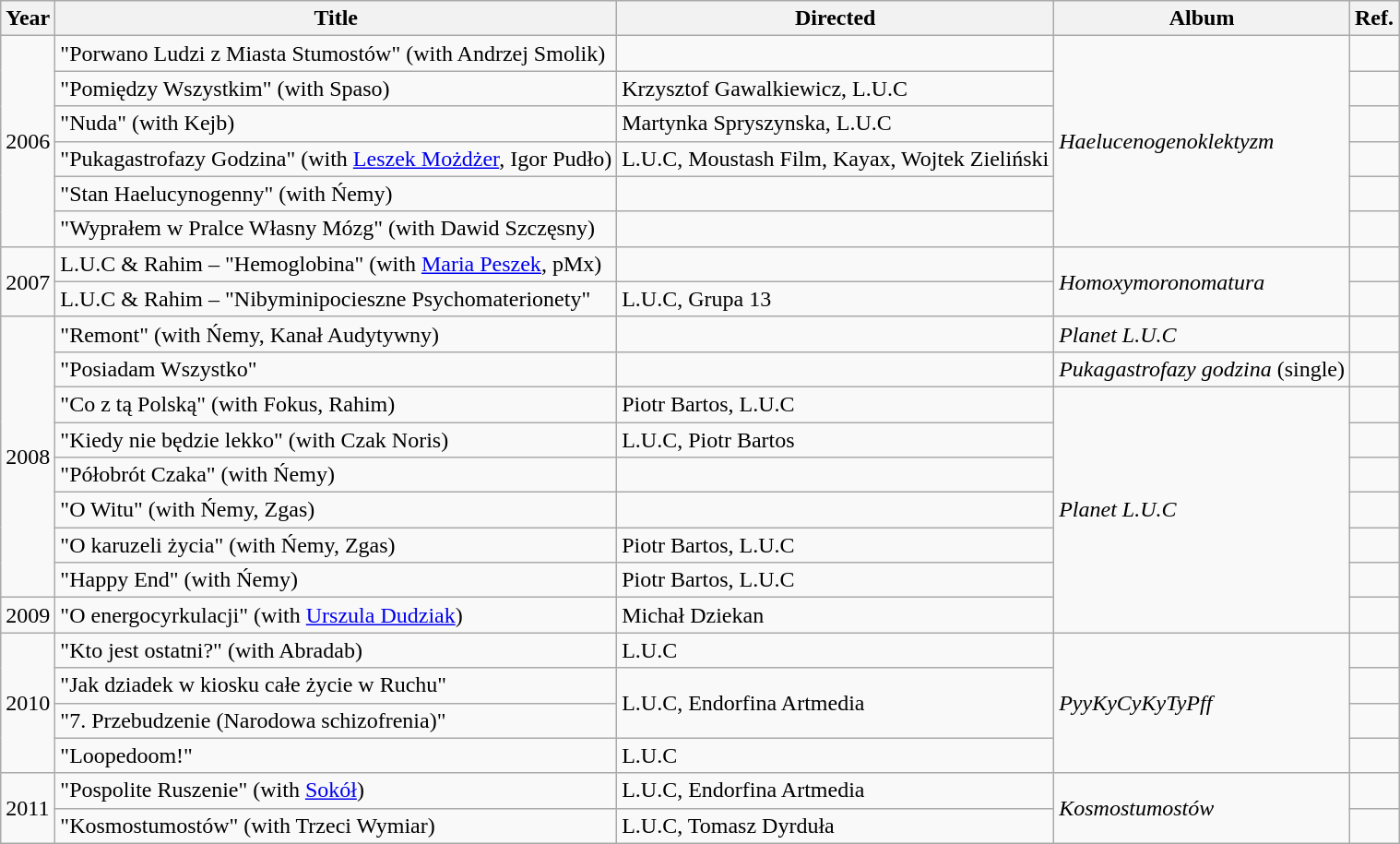<table class="wikitable" border="1">
<tr>
<th>Year</th>
<th>Title</th>
<th>Directed</th>
<th>Album</th>
<th>Ref.</th>
</tr>
<tr>
<td rowspan=6>2006</td>
<td>"Porwano Ludzi z Miasta Stumostów" (with Andrzej Smolik)</td>
<td></td>
<td rowspan=6><em>Haelucenogenoklektyzm</em></td>
<td></td>
</tr>
<tr>
<td>"Pomiędzy Wszystkim" (with Spaso)</td>
<td>Krzysztof Gawalkiewicz, L.U.C</td>
<td></td>
</tr>
<tr>
<td>"Nuda" (with Kejb)</td>
<td>Martynka Spryszynska, L.U.C</td>
<td></td>
</tr>
<tr>
<td>"Pukagastrofazy Godzina" (with  <a href='#'>Leszek Możdżer</a>, Igor Pudło)</td>
<td>L.U.C, Moustash Film, Kayax, Wojtek Zieliński</td>
<td></td>
</tr>
<tr>
<td>"Stan Haelucynogenny" (with Ńemy)</td>
<td></td>
<td></td>
</tr>
<tr>
<td>"Wyprałem w Pralce Własny Mózg" (with Dawid Szczęsny)</td>
<td></td>
<td></td>
</tr>
<tr>
<td rowspan=2>2007</td>
<td>L.U.C & Rahim – "Hemoglobina" (with <a href='#'>Maria Peszek</a>, pMx)</td>
<td></td>
<td rowspan=2><em>Homoxymoronomatura</em></td>
<td></td>
</tr>
<tr>
<td>L.U.C & Rahim – "Nibyminipocieszne Psychomaterionety"</td>
<td>L.U.C, Grupa 13</td>
<td></td>
</tr>
<tr>
<td rowspan=8>2008</td>
<td>"Remont" (with Ńemy, Kanał Audytywny)</td>
<td></td>
<td><em>Planet L.U.C</em></td>
<td></td>
</tr>
<tr>
<td>"Posiadam Wszystko"</td>
<td></td>
<td><em>Pukagastrofazy godzina</em> (single)</td>
<td></td>
</tr>
<tr>
<td>"Co z tą Polską" (with Fokus, Rahim)</td>
<td>Piotr Bartos, L.U.C</td>
<td rowspan=7><em>Planet L.U.C</em></td>
<td></td>
</tr>
<tr>
<td>"Kiedy nie będzie lekko" (with Czak Noris)</td>
<td>L.U.C, Piotr Bartos</td>
<td></td>
</tr>
<tr>
<td>"Półobrót Czaka" (with  Ńemy)</td>
<td></td>
<td></td>
</tr>
<tr>
<td>"O Witu" (with Ńemy, Zgas)</td>
<td></td>
<td></td>
</tr>
<tr>
<td>"O karuzeli życia" (with Ńemy, Zgas)</td>
<td>Piotr Bartos, L.U.C</td>
<td></td>
</tr>
<tr>
<td>"Happy End" (with Ńemy)</td>
<td>Piotr Bartos, L.U.C</td>
<td></td>
</tr>
<tr>
<td>2009</td>
<td>"O energocyrkulacji" (with <a href='#'>Urszula Dudziak</a>)</td>
<td>Michał Dziekan</td>
<td></td>
</tr>
<tr>
<td rowspan=4>2010</td>
<td>"Kto jest ostatni?" (with Abradab)</td>
<td>L.U.C</td>
<td rowspan=4><em>PyyKyCyKyTyPff</em></td>
<td></td>
</tr>
<tr>
<td>"Jak dziadek w kiosku całe życie w Ruchu"</td>
<td rowspan=2>L.U.C, Endorfina Artmedia</td>
<td></td>
</tr>
<tr>
<td>"7. Przebudzenie (Narodowa schizofrenia)"</td>
<td></td>
</tr>
<tr>
<td>"Loopedoom!"</td>
<td>L.U.C</td>
<td></td>
</tr>
<tr>
<td rowspan=2>2011</td>
<td>"Pospolite Ruszenie" (with <a href='#'>Sokół</a>)</td>
<td>L.U.C, Endorfina Artmedia</td>
<td rowspan=3><em>Kosmostumostów</em></td>
<td></td>
</tr>
<tr>
<td>"Kosmostumostów" (with Trzeci Wymiar)</td>
<td>L.U.C, Tomasz Dyrduła</td>
<td></td>
</tr>
</table>
